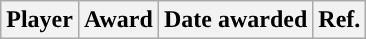<table class="wikitable sortable sortable" style="text-align: center">
<tr>
<th>Player</th>
<th>Award</th>
<th>Date awarded</th>
<th>Ref.</th>
</tr>
</table>
